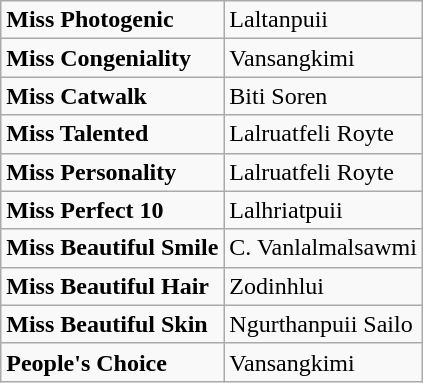<table class="wikitable">
<tr>
<td><strong>Miss Photogenic</strong></td>
<td>Laltanpuii</td>
</tr>
<tr>
<td><strong>Miss Congeniality</strong></td>
<td>Vansangkimi</td>
</tr>
<tr>
<td><strong>Miss Catwalk</strong></td>
<td>Biti Soren</td>
</tr>
<tr>
<td><strong>Miss Talented</strong></td>
<td>Lalruatfeli Royte</td>
</tr>
<tr>
<td><strong>Miss Personality</strong></td>
<td>Lalruatfeli Royte</td>
</tr>
<tr>
<td><strong>Miss Perfect 10</strong></td>
<td>Lalhriatpuii</td>
</tr>
<tr>
<td><strong>Miss Beautiful Smile</strong></td>
<td>C. Vanlalmalsawmi</td>
</tr>
<tr>
<td><strong>Miss Beautiful Hair</strong></td>
<td>Zodinhlui</td>
</tr>
<tr>
<td><strong>Miss Beautiful Skin</strong></td>
<td>Ngurthanpuii Sailo</td>
</tr>
<tr>
<td><strong>People's Choice</strong></td>
<td>Vansangkimi</td>
</tr>
</table>
